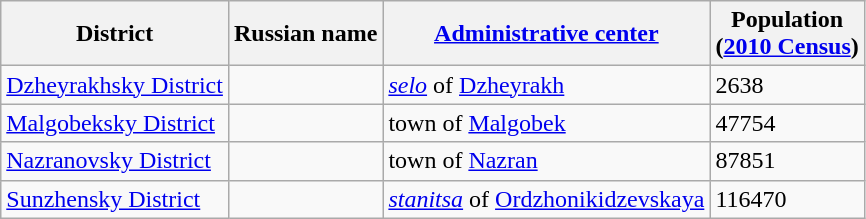<table class="wikitable sortable">
<tr>
<th>District</th>
<th>Russian name</th>
<th><a href='#'>Administrative center</a></th>
<th>Population<br>(<a href='#'>2010 Census</a>)</th>
</tr>
<tr>
<td><a href='#'>Dzheyrakhsky District</a></td>
<td></td>
<td><em><a href='#'>selo</a></em> of <a href='#'>Dzheyrakh</a></td>
<td>2638</td>
</tr>
<tr>
<td><a href='#'>Malgobeksky District</a></td>
<td></td>
<td>town of <a href='#'>Malgobek</a></td>
<td>47754</td>
</tr>
<tr>
<td><a href='#'>Nazranovsky District</a></td>
<td></td>
<td>town of <a href='#'>Nazran</a></td>
<td>87851</td>
</tr>
<tr>
<td><a href='#'>Sunzhensky District</a></td>
<td></td>
<td><em><a href='#'>stanitsa</a></em> of <a href='#'>Ordzhonikidzevskaya</a></td>
<td>116470</td>
</tr>
</table>
